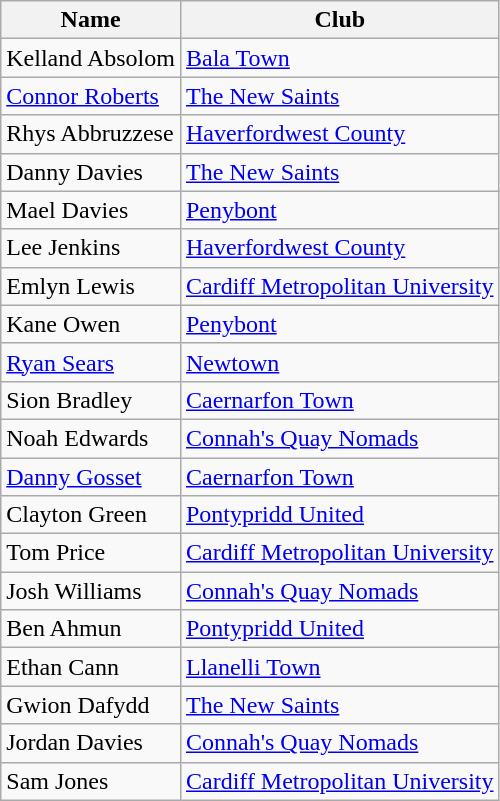<table class="wikitable sortable">
<tr>
<th>Name</th>
<th>Club</th>
</tr>
<tr>
<td>Kelland Absolom</td>
<td> <a href='#'>Bala Town</a></td>
</tr>
<tr>
<td><a href='#'>Connor Roberts</a></td>
<td> <a href='#'>The New Saints</a></td>
</tr>
<tr>
<td>Rhys Abbruzzese</td>
<td> <a href='#'>Haverfordwest County</a></td>
</tr>
<tr>
<td>Danny Davies</td>
<td> <a href='#'>The New Saints</a></td>
</tr>
<tr>
<td>Mael Davies</td>
<td> <a href='#'>Penybont</a></td>
</tr>
<tr>
<td>Lee Jenkins</td>
<td> <a href='#'>Haverfordwest County</a></td>
</tr>
<tr>
<td>Emlyn Lewis</td>
<td> <a href='#'>Cardiff Metropolitan University</a></td>
</tr>
<tr>
<td>Kane Owen</td>
<td> <a href='#'>Penybont</a></td>
</tr>
<tr>
<td><a href='#'>Ryan Sears</a></td>
<td> <a href='#'>Newtown</a></td>
</tr>
<tr>
<td>Sion Bradley</td>
<td> <a href='#'>Caernarfon Town</a></td>
</tr>
<tr>
<td>Noah Edwards</td>
<td> <a href='#'>Connah's Quay Nomads</a></td>
</tr>
<tr>
<td><a href='#'>Danny Gosset</a></td>
<td> <a href='#'>Caernarfon Town</a></td>
</tr>
<tr>
<td>Clayton Green</td>
<td> <a href='#'>Pontypridd United</a></td>
</tr>
<tr>
<td>Tom Price</td>
<td> <a href='#'>Cardiff Metropolitan University</a></td>
</tr>
<tr>
<td>Josh Williams</td>
<td> <a href='#'>Connah's Quay Nomads</a></td>
</tr>
<tr>
<td>Ben Ahmun</td>
<td> <a href='#'>Pontypridd United</a></td>
</tr>
<tr>
<td>Ethan Cann</td>
<td> <a href='#'>Llanelli Town</a></td>
</tr>
<tr>
<td>Gwion Dafydd</td>
<td>  <a href='#'>The New Saints</a></td>
</tr>
<tr>
<td>Jordan Davies</td>
<td> <a href='#'>Connah's Quay Nomads</a></td>
</tr>
<tr>
<td>Sam Jones</td>
<td> <a href='#'>Cardiff Metropolitan University</a></td>
</tr>
</table>
